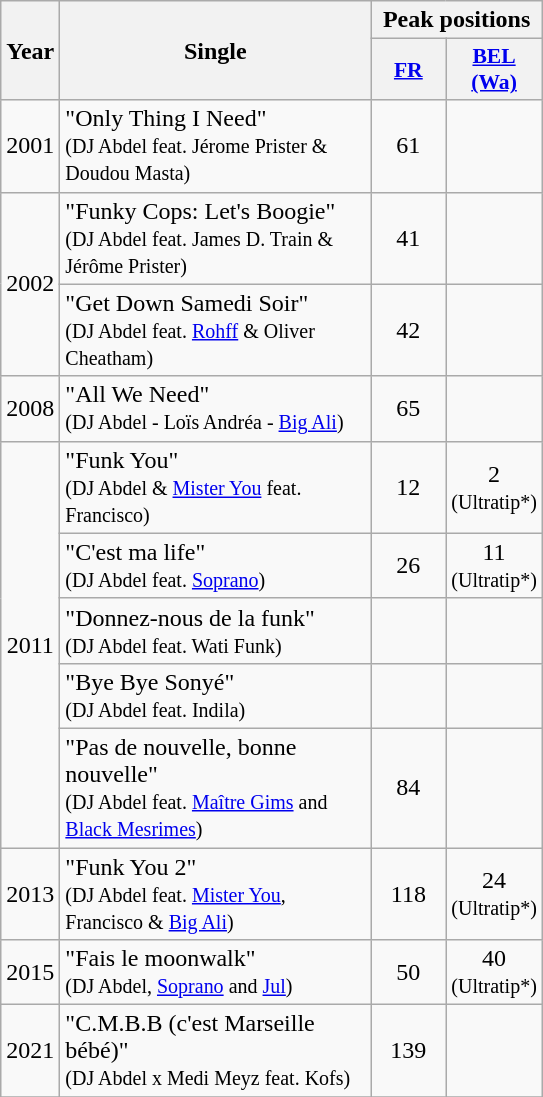<table class="wikitable">
<tr>
<th align="center" rowspan="2" width="10">Year</th>
<th align="center" rowspan="2" width="200">Single</th>
<th align="center" colspan="2" width="30">Peak positions</th>
</tr>
<tr>
<th scope="col" style="width:3em;font-size:90%;"><a href='#'>FR</a><br></th>
<th scope="col" style="width:3em;font-size:90%;"><a href='#'>BEL <br>(Wa)</a><br></th>
</tr>
<tr>
<td align="center" rowspan="1">2001</td>
<td>"Only Thing I Need" <br><small>(DJ Abdel feat. Jérome Prister & Doudou Masta)</small></td>
<td align="center">61</td>
<td align="center"></td>
</tr>
<tr>
<td align="center" rowspan="2">2002</td>
<td>"Funky Cops: Let's Boogie" <br><small>(DJ Abdel feat. James D. Train & Jérôme Prister)</small></td>
<td align="center">41</td>
<td align="center"></td>
</tr>
<tr>
<td>"Get Down Samedi Soir" <br><small>(DJ Abdel feat. <a href='#'>Rohff</a> & Oliver Cheatham)</small></td>
<td align="center">42</td>
<td align="center"></td>
</tr>
<tr>
<td align="center" rowspan="1">2008</td>
<td>"All We Need" <br><small>(DJ Abdel - Loïs Andréa - <a href='#'>Big Ali</a>)</small></td>
<td align="center">65</td>
<td align="center"></td>
</tr>
<tr>
<td align="center" rowspan="5">2011</td>
<td>"Funk You" <br><small>(DJ Abdel & <a href='#'>Mister You</a> feat. Francisco)</small></td>
<td align="center">12</td>
<td align="center">2<br><small>(Ultratip*)</small></td>
</tr>
<tr>
<td>"C'est ma life" <br><small>(DJ Abdel feat. <a href='#'>Soprano</a>)</small></td>
<td align="center">26</td>
<td align="center">11<br><small>(Ultratip*)</small></td>
</tr>
<tr>
<td>"Donnez-nous de la funk" <br><small>(DJ Abdel feat. Wati Funk)</small></td>
<td align="center"></td>
<td align="center"></td>
</tr>
<tr>
<td>"Bye Bye Sonyé" <br><small>(DJ Abdel feat. Indila)</small></td>
<td align="center"></td>
<td align="center"></td>
</tr>
<tr>
<td>"Pas de nouvelle, bonne nouvelle" <br><small>(DJ Abdel feat. <a href='#'>Maître Gims</a> and <a href='#'>Black Mesrimes</a>)</small></td>
<td align="center">84</td>
<td align="center"></td>
</tr>
<tr>
<td align="center">2013</td>
<td>"Funk You 2" <br><small>(DJ Abdel feat. <a href='#'>Mister You</a>, Francisco & <a href='#'>Big Ali</a>)</small></td>
<td align="center">118</td>
<td align="center">24<br><small>(Ultratip*)</small></td>
</tr>
<tr>
<td align="center">2015</td>
<td>"Fais le moonwalk" <br><small>(DJ Abdel, <a href='#'>Soprano</a> and <a href='#'>Jul</a>)</small></td>
<td align="center">50</td>
<td align="center">40<br><small>(Ultratip*)</small></td>
</tr>
<tr>
<td align="center">2021</td>
<td>"C.M.B.B (c'est Marseille bébé)" <br><small>(DJ Abdel x Medi Meyz feat. Kofs)</small></td>
<td align="center">139</td>
<td align="center"></td>
</tr>
<tr>
</tr>
</table>
